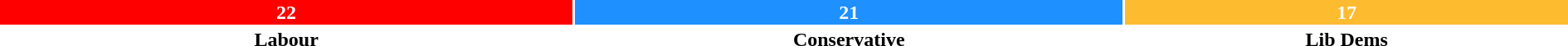<table style="width:100%; text-align:center;">
<tr style="color:white;">
<td style="background:red; width:36.6%;"><strong>22</strong></td>
<td style="background:dodgerblue; width:35%;"><strong>21</strong></td>
<td style="background:#FDBB30; width:28.3%;"><strong>17</strong></td>
</tr>
<tr>
<td><span><strong>Labour</strong></span></td>
<td><span><strong>Conservative</strong></span></td>
<td><span><strong>Lib Dems</strong></span></td>
</tr>
</table>
